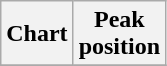<table class="wikitable plainrowheaders">
<tr>
<th>Chart</th>
<th>Peak<br>position</th>
</tr>
<tr>
</tr>
</table>
